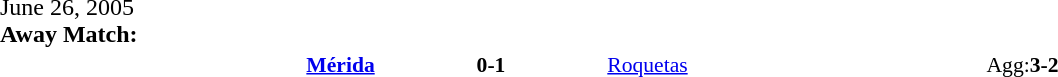<table width=100% cellspacing=1>
<tr>
<th width=20%></th>
<th width=12%></th>
<th width=20%></th>
<th></th>
</tr>
<tr>
<td>June 26, 2005<br><strong>Away Match:</strong></td>
</tr>
<tr style=font-size:90%>
<td align=right><strong><a href='#'>Mérida</a></strong></td>
<td align=center><strong>0-1</strong></td>
<td><a href='#'>Roquetas</a></td>
<td>Agg:<strong>3-2</strong></td>
</tr>
</table>
